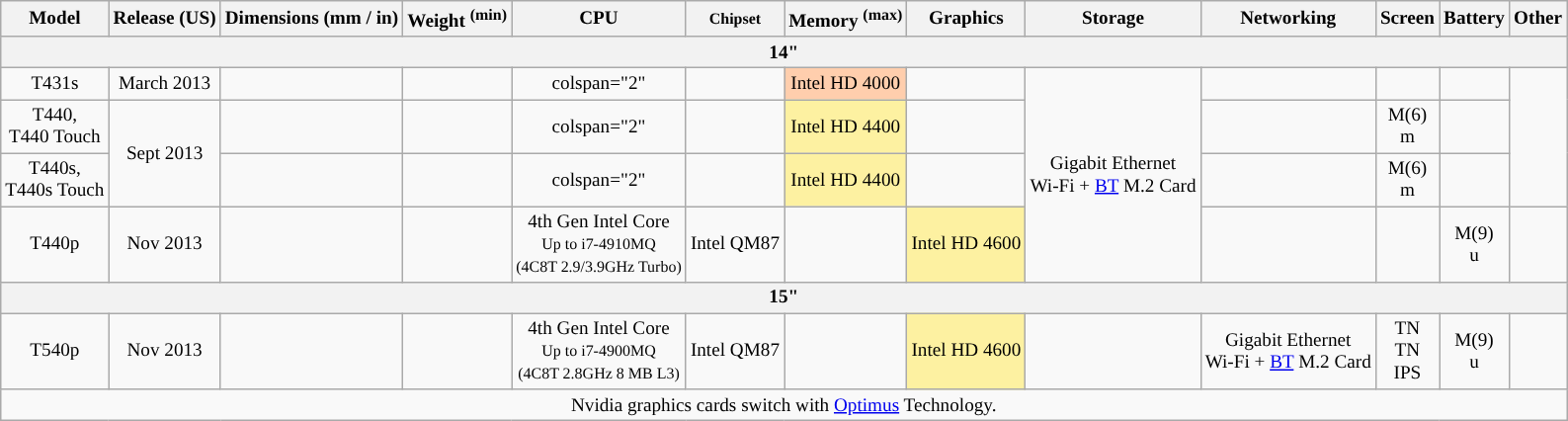<table class="wikitable" style="font-size: 80%; text-align: center; min-width: 80%;">
<tr>
<th>Model</th>
<th>Release (US)</th>
<th>Dimensions (mm / in)</th>
<th>Weight <sup>(min)</sup></th>
<th>CPU</th>
<th><small>Chipset</small></th>
<th>Memory <sup>(max)</sup></th>
<th>Graphics</th>
<th>Storage</th>
<th>Networking</th>
<th>Screen</th>
<th>Battery</th>
<th>Other</th>
</tr>
<tr>
<th colspan="13">14"</th>
</tr>
<tr>
<td>T431s</td>
<td>March 2013</td>
<td></td>
<td></td>
<td>colspan="2" </td>
<td></td>
<td style="background:#ffcead;">Intel HD 4000</td>
<td></td>
<td rowspan="4">Gigabit Ethernet<br>Wi-Fi + <a href='#'>BT</a> M.2 Card<br><small></small></td>
<td></td>
<td></td>
<td></td>
</tr>
<tr>
<td>T440, <br>T440 Touch</td>
<td rowspan="2">Sept 2013</td>
<td></td>
<td></td>
<td>colspan="2" </td>
<td></td>
<td style="background:#fdf1a1;">Intel HD 4400 <br></td>
<td></td>
<td></td>
<td style="background:">M(6)<br>m</td>
<td></td>
</tr>
<tr>
<td>T440s, <br>T440s Touch</td>
<td></td>
<td></td>
<td>colspan="2" </td>
<td></td>
<td style="background:#fdf1a1;">Intel HD 4400 <br></td>
<td></td>
<td></td>
<td style="background:">M(6)<br>m</td>
<td></td>
</tr>
<tr>
<td>T440p</td>
<td>Nov 2013</td>
<td></td>
<td></td>
<td style="background:">4th Gen Intel Core<br> <small>Up to i7-4910MQ<br>(4C8T 2.9/3.9GHz Turbo)</small></td>
<td>Intel QM87</td>
<td></td>
<td style="background:#fdf1a1;">Intel HD 4600 <br></td>
<td></td>
<td></td>
<td style="background:">M(9)<br>u</td>
<td></td>
</tr>
<tr>
<th colspan="13">15"</th>
</tr>
<tr>
<td>T540p</td>
<td>Nov 2013</td>
<td></td>
<td></td>
<td style="background:">4th Gen Intel Core<br><small>Up to i7-4900MQ <br>(4C8T 2.8GHz 8 MB L3)</small></td>
<td>Intel QM87</td>
<td></td>
<td style="background:#fdf1a1;">Intel HD 4600 <br></td>
<td></td>
<td>Gigabit Ethernet<br>Wi-Fi + <a href='#'>BT</a> M.2 Card<br><small></small></td>
<td style="background:"> TN <br> TN <br> IPS</td>
<td style="background:">M(9)<br>u</td>
<td></td>
</tr>
<tr>
<td colspan="13">Nvidia graphics cards switch with <a href='#'>Optimus</a> Technology.</td>
</tr>
</table>
